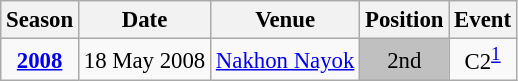<table class="wikitable" style="text-align:center; font-size:95%;">
<tr>
<th>Season</th>
<th>Date</th>
<th>Venue</th>
<th>Position</th>
<th>Event</th>
</tr>
<tr>
<td><strong><a href='#'>2008</a></strong></td>
<td align=right>18 May 2008</td>
<td align=left><a href='#'>Nakhon Nayok</a></td>
<td bgcolor=silver>2nd</td>
<td>C2<sup><a href='#'>1</a></sup></td>
</tr>
</table>
